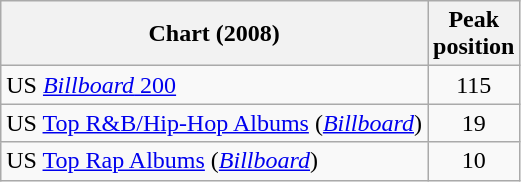<table class="wikitable sortable">
<tr>
<th align="left">Chart (2008)</th>
<th align="left">Peak<br>position</th>
</tr>
<tr>
<td>US <a href='#'><em>Billboard</em> 200</a></td>
<td style="text-align:center;">115</td>
</tr>
<tr>
<td>US <a href='#'>Top R&B/Hip-Hop Albums</a> (<em><a href='#'>Billboard</a></em>)</td>
<td style="text-align:center;">19</td>
</tr>
<tr>
<td>US <a href='#'>Top Rap Albums</a> (<em><a href='#'>Billboard</a></em>)</td>
<td style="text-align:center;">10</td>
</tr>
</table>
